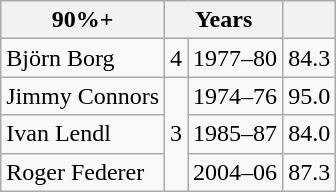<table class="wikitable" style="display:inline-table;">
<tr>
<th>90%+</th>
<th colspan="2">Years</th>
<th></th>
</tr>
<tr>
<td> Björn Borg</td>
<td>4</td>
<td>1977–80</td>
<td>84.3</td>
</tr>
<tr>
<td> Jimmy Connors</td>
<td rowspan="3">3</td>
<td>1974–76</td>
<td>95.0</td>
</tr>
<tr>
<td> Ivan Lendl</td>
<td>1985–87</td>
<td>84.0</td>
</tr>
<tr>
<td> Roger Federer</td>
<td>2004–06</td>
<td>87.3</td>
</tr>
</table>
